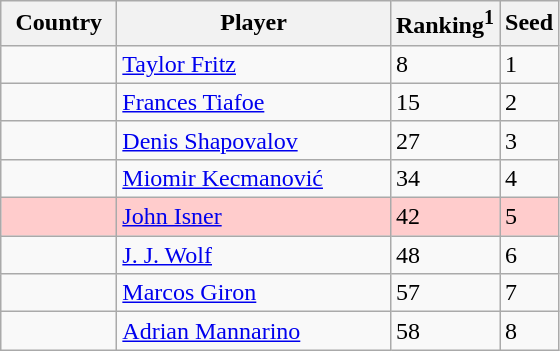<table class="sortable wikitable">
<tr>
<th width="70">Country</th>
<th width="175">Player</th>
<th>Ranking<sup>1</sup></th>
<th>Seed</th>
</tr>
<tr>
<td></td>
<td><a href='#'>Taylor Fritz</a></td>
<td>8</td>
<td>1</td>
</tr>
<tr>
<td></td>
<td><a href='#'>Frances Tiafoe</a></td>
<td>15</td>
<td>2</td>
</tr>
<tr>
<td></td>
<td><a href='#'>Denis Shapovalov</a></td>
<td>27</td>
<td>3</td>
</tr>
<tr>
<td></td>
<td><a href='#'>Miomir Kecmanović</a></td>
<td>34</td>
<td>4</td>
</tr>
<tr bgcolor=#fcc>
<td></td>
<td><a href='#'>John Isner</a></td>
<td>42</td>
<td>5</td>
</tr>
<tr>
<td></td>
<td><a href='#'>J. J. Wolf</a></td>
<td>48</td>
<td>6</td>
</tr>
<tr>
<td></td>
<td><a href='#'>Marcos Giron</a></td>
<td>57</td>
<td>7</td>
</tr>
<tr>
<td></td>
<td><a href='#'>Adrian Mannarino</a></td>
<td>58</td>
<td>8</td>
</tr>
</table>
